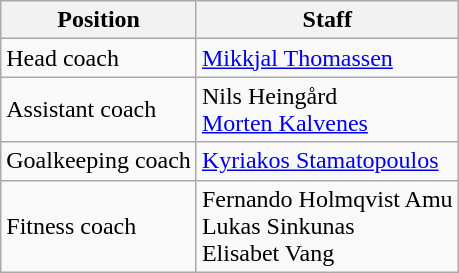<table class="wikitable">
<tr>
<th>Position</th>
<th>Staff</th>
</tr>
<tr>
<td>Head coach</td>
<td> <a href='#'>Mikkjal Thomassen</a></td>
</tr>
<tr>
<td>Assistant coach</td>
<td> Nils Heingård<br> <a href='#'>Morten Kalvenes</a></td>
</tr>
<tr>
<td>Goalkeeping coach</td>
<td> <a href='#'>Kyriakos Stamatopoulos</a></td>
</tr>
<tr>
<td>Fitness coach</td>
<td> Fernando Holmqvist Amu<br> Lukas Sinkunas<br> Elisabet Vang</td>
</tr>
</table>
